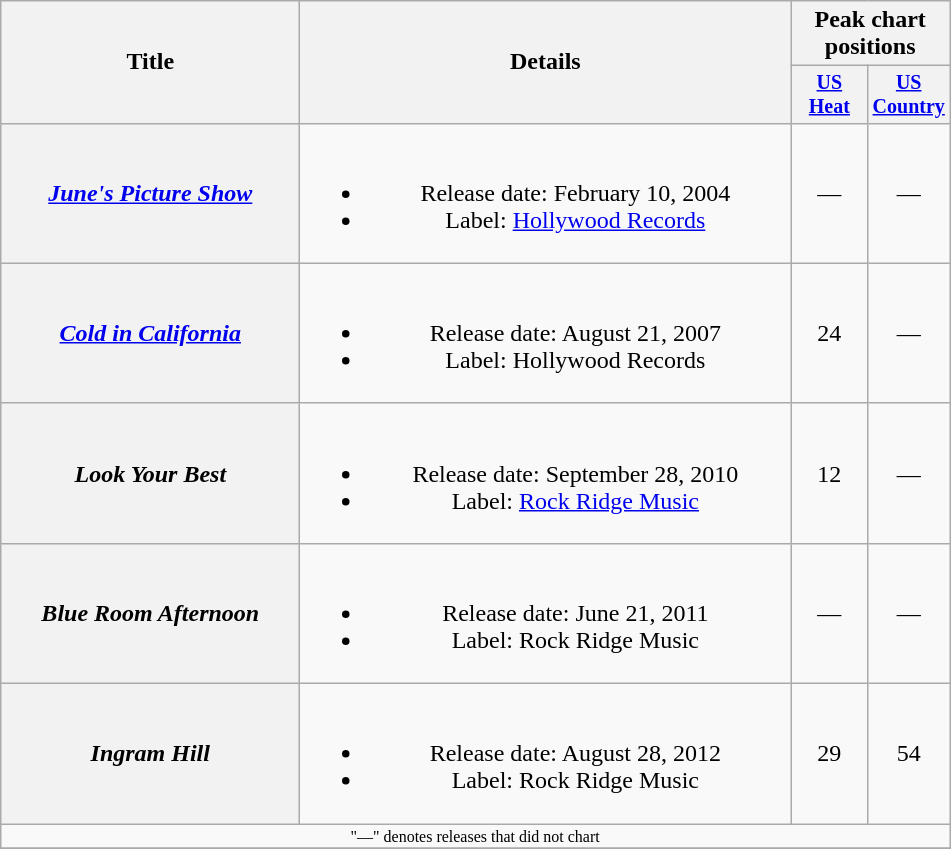<table class="wikitable plainrowheaders" style="text-align:center;">
<tr>
<th rowspan="2" style="width:12em;">Title</th>
<th rowspan="2" style="width:20em;">Details</th>
<th colspan="2">Peak chart<br>positions</th>
</tr>
<tr style="font-size:smaller;">
<th width="45"><a href='#'>US<br>Heat</a><br></th>
<th width="45"><a href='#'>US Country</a><br></th>
</tr>
<tr>
<th scope="row"><em><a href='#'>June's Picture Show</a></em></th>
<td><br><ul><li>Release date: February 10, 2004</li><li>Label: <a href='#'>Hollywood Records</a></li></ul></td>
<td>—</td>
<td>—</td>
</tr>
<tr>
<th scope="row"><em><a href='#'>Cold in California</a></em></th>
<td><br><ul><li>Release date: August 21, 2007</li><li>Label: Hollywood Records</li></ul></td>
<td>24</td>
<td>—</td>
</tr>
<tr>
<th scope="row"><em>Look Your Best</em></th>
<td><br><ul><li>Release date: September 28, 2010</li><li>Label: <a href='#'>Rock Ridge Music</a></li></ul></td>
<td>12</td>
<td>—</td>
</tr>
<tr>
<th scope="row"><em>Blue Room Afternoon</em></th>
<td><br><ul><li>Release date: June 21, 2011</li><li>Label: Rock Ridge Music</li></ul></td>
<td>—</td>
<td>—</td>
</tr>
<tr>
<th scope="row"><em>Ingram Hill</em></th>
<td><br><ul><li>Release date: August 28, 2012</li><li>Label: Rock Ridge Music</li></ul></td>
<td>29</td>
<td>54</td>
</tr>
<tr>
<td colspan="4" style="font-size:8pt">"—" denotes releases that did not chart</td>
</tr>
<tr>
</tr>
</table>
